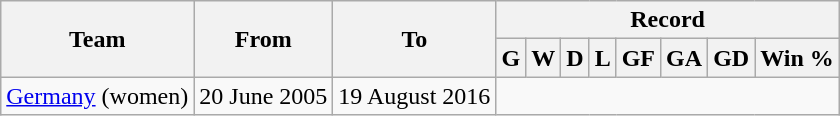<table class="wikitable" style="text-align: center">
<tr>
<th rowspan="2">Team</th>
<th rowspan="2">From</th>
<th rowspan="2">To</th>
<th colspan="8">Record</th>
</tr>
<tr>
<th>G</th>
<th>W</th>
<th>D</th>
<th>L</th>
<th>GF</th>
<th>GA</th>
<th>GD</th>
<th>Win %</th>
</tr>
<tr>
<td><a href='#'>Germany</a> (women)</td>
<td>20 June 2005</td>
<td>19 August 2016<br></td>
</tr>
</table>
